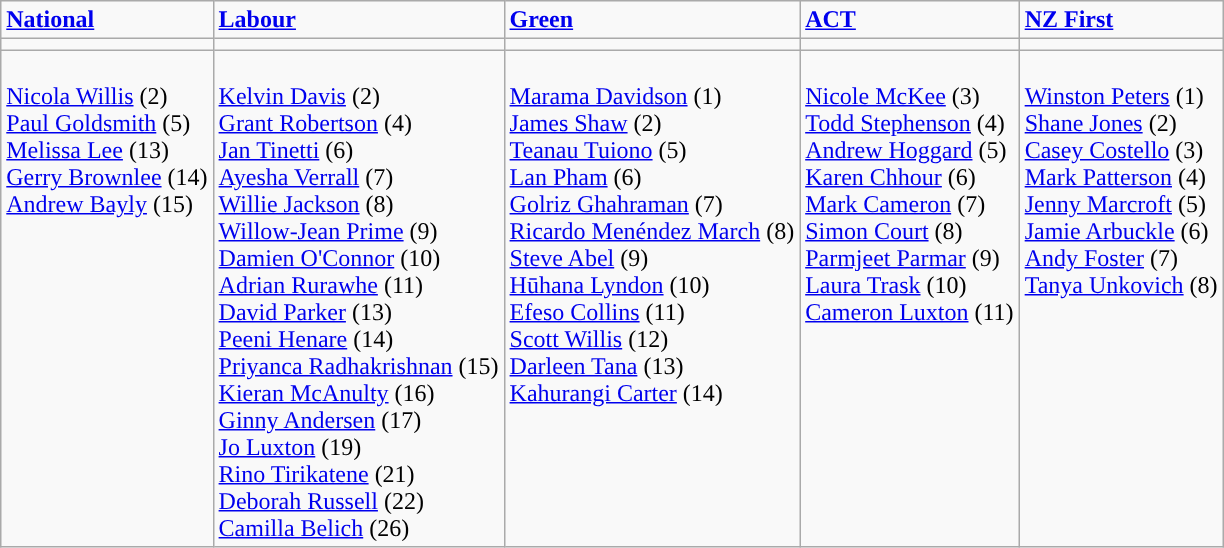<table class="wikitable sortable">
<tr>
<td><strong><a href='#'>National</a></strong></td>
<td><strong><a href='#'>Labour</a></strong></td>
<td><strong><a href='#'>Green</a></strong></td>
<td><strong><a href='#'>ACT</a></strong></td>
<td><strong><a href='#'>NZ First</a></strong></td>
</tr>
<tr>
<td></td>
<td></td>
<td></td>
<td></td>
<td></td>
</tr>
<tr>
<td valign=top><br><a href='#'>Nicola Willis</a> (2)<br>
<a href='#'>Paul Goldsmith</a> (5)<br>
<a href='#'>Melissa Lee</a> (13)<br>
<a href='#'>Gerry Brownlee</a> (14)<br>
<a href='#'>Andrew Bayly</a> (15)</td>
<td valign=top><br><a href='#'>Kelvin Davis</a> (2)<br>
<a href='#'>Grant Robertson</a> (4)<br>
<a href='#'>Jan Tinetti</a> (6)<br>
<a href='#'>Ayesha Verrall</a> (7)<br>
<a href='#'>Willie Jackson</a> (8)<br>
<a href='#'>Willow-Jean Prime</a> (9)<br>
<a href='#'>Damien O'Connor</a> (10) <br>
<a href='#'>Adrian Rurawhe</a> (11)<br>
<a href='#'>David Parker</a> (13)<br>
<a href='#'>Peeni Henare</a> (14)<br>
<a href='#'>Priyanca Radhakrishnan</a> (15)<br>
<a href='#'>Kieran McAnulty</a> (16)<br>
<a href='#'>Ginny Andersen</a> (17)<br>
<a href='#'>Jo Luxton</a> (19)<br>
<a href='#'>Rino Tirikatene</a> (21)<br>
<a href='#'>Deborah Russell</a> (22)<br>
<a href='#'>Camilla Belich</a> (26)</td>
<td valign=top><br><a href='#'>Marama Davidson</a> (1)<br>
<a href='#'>James Shaw</a> (2)<br>
<a href='#'>Teanau Tuiono</a> (5)<br>
<a href='#'>Lan Pham</a> (6)<br>
<a href='#'>Golriz Ghahraman</a> (7)<br>
<a href='#'>Ricardo Menéndez March</a> (8)<br>
<a href='#'>Steve Abel</a> (9)<br>
<a href='#'>Hūhana Lyndon</a> (10)<br>
<a href='#'>Efeso Collins</a> (11) <br>
<a href='#'>Scott Willis</a> (12)<br>
<a href='#'>Darleen Tana</a> (13)<br>
<a href='#'>Kahurangi Carter</a> (14)</td>
<td valign=top><br><a href='#'>Nicole McKee</a> (3)<br>
<a href='#'>Todd Stephenson</a> (4) <br>
<a href='#'>Andrew Hoggard</a> (5) <br>
<a href='#'>Karen Chhour</a> (6)<br>
<a href='#'>Mark Cameron</a> (7)<br>
<a href='#'>Simon Court</a> (8)<br>
<a href='#'>Parmjeet Parmar</a> (9)<br>
<a href='#'>Laura Trask</a> (10)<br>
<a href='#'>Cameron Luxton</a> (11)</td>
<td valign=top><br><a href='#'>Winston Peters</a> (1)<br>
<a href='#'>Shane Jones</a> (2)<br>
<a href='#'>Casey Costello</a> (3)<br>
<a href='#'>Mark Patterson</a> (4)<br>
<a href='#'>Jenny Marcroft</a> (5)<br>
<a href='#'>Jamie Arbuckle</a> (6)<br>
<a href='#'>Andy Foster</a> (7)<br>
<a href='#'>Tanya Unkovich</a> (8)</td>
</tr>
</table>
